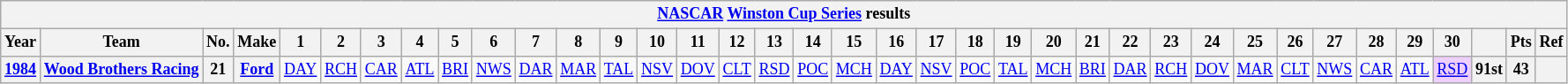<table class="wikitable" style="text-align:center; font-size:75%">
<tr>
<th colspan=45><a href='#'>NASCAR</a> <a href='#'>Winston Cup Series</a> results</th>
</tr>
<tr>
<th>Year</th>
<th>Team</th>
<th>No.</th>
<th>Make</th>
<th>1</th>
<th>2</th>
<th>3</th>
<th>4</th>
<th>5</th>
<th>6</th>
<th>7</th>
<th>8</th>
<th>9</th>
<th>10</th>
<th>11</th>
<th>12</th>
<th>13</th>
<th>14</th>
<th>15</th>
<th>16</th>
<th>17</th>
<th>18</th>
<th>19</th>
<th>20</th>
<th>21</th>
<th>22</th>
<th>23</th>
<th>24</th>
<th>25</th>
<th>26</th>
<th>27</th>
<th>28</th>
<th>29</th>
<th>30</th>
<th></th>
<th>Pts</th>
<th>Ref</th>
</tr>
<tr>
<th><a href='#'>1984</a></th>
<th><a href='#'>Wood Brothers Racing</a></th>
<th>21</th>
<th><a href='#'>Ford</a></th>
<td><a href='#'>DAY</a></td>
<td><a href='#'>RCH</a></td>
<td><a href='#'>CAR</a></td>
<td><a href='#'>ATL</a></td>
<td><a href='#'>BRI</a></td>
<td><a href='#'>NWS</a></td>
<td><a href='#'>DAR</a></td>
<td><a href='#'>MAR</a></td>
<td><a href='#'>TAL</a></td>
<td><a href='#'>NSV</a></td>
<td><a href='#'>DOV</a></td>
<td><a href='#'>CLT</a></td>
<td><a href='#'>RSD</a></td>
<td><a href='#'>POC</a></td>
<td><a href='#'>MCH</a></td>
<td><a href='#'>DAY</a></td>
<td><a href='#'>NSV</a></td>
<td><a href='#'>POC</a></td>
<td><a href='#'>TAL</a></td>
<td><a href='#'>MCH</a></td>
<td><a href='#'>BRI</a></td>
<td><a href='#'>DAR</a></td>
<td><a href='#'>RCH</a></td>
<td><a href='#'>DOV</a></td>
<td><a href='#'>MAR</a></td>
<td><a href='#'>CLT</a></td>
<td><a href='#'>NWS</a></td>
<td><a href='#'>CAR</a></td>
<td><a href='#'>ATL</a></td>
<td style="background:#EFCFFF;"><a href='#'>RSD</a><br></td>
<th>91st</th>
<th>43</th>
<th></th>
</tr>
</table>
